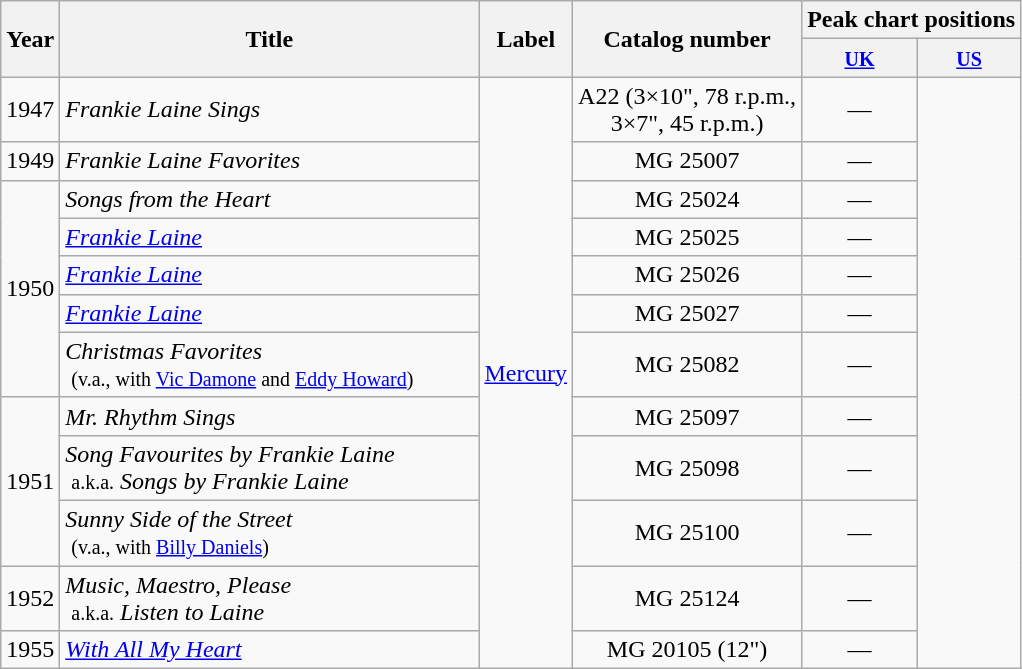<table class="wikitable" style="text-align:center">
<tr>
<th rowspan="2">Year</th>
<th rowspan="2" style="width:17em;">Title</th>
<th rowspan="2">Label</th>
<th rowspan="2">Catalog number</th>
<th colspan="2">Peak chart positions</th>
</tr>
<tr>
<th><small><a href='#'>UK</a></small><br></th>
<th><small><a href='#'>US</a></small><br></th>
</tr>
<tr>
<td>1947</td>
<td align="left"><em>Frankie Laine Sings</em></td>
<td rowspan="13"><a href='#'>Mercury</a></td>
<td>A22 (3×10", 78 r.p.m.,<br>3×7", 45 r.p.m.)</td>
<td>—</td>
</tr>
<tr>
<td rowspan="1">1949</td>
<td align="left"><em>Frankie Laine Favorites</em></td>
<td>MG 25007</td>
<td>—<br></td>
</tr>
<tr>
<td rowspan="5">1950</td>
<td align="left"><em>Songs from the Heart</em></td>
<td>MG 25024</td>
<td>—</td>
</tr>
<tr>
<td align="left"><em><a href='#'>Frankie Laine</a></em></td>
<td>MG 25025</td>
<td>—</td>
</tr>
<tr>
<td align="left"><em><a href='#'>Frankie Laine</a></em></td>
<td>MG 25026</td>
<td>—</td>
</tr>
<tr>
<td align="left"><em><a href='#'>Frankie Laine</a></em></td>
<td>MG 25027</td>
<td>—</td>
</tr>
<tr>
<td align="left"><em>Christmas Favorites</em><br> <small>(v.a., with <a href='#'>Vic Damone</a> and <a href='#'>Eddy Howard</a>)</small></td>
<td>MG 25082</td>
<td>—</td>
</tr>
<tr>
<td rowspan="3">1951</td>
<td align="left"><em>Mr. Rhythm Sings</em></td>
<td>MG 25097</td>
<td>—</td>
</tr>
<tr>
<td align="left"><em>Song Favourites by Frankie Laine</em><br> <small>a.k.a.</small> <em>Songs by Frankie Laine</em></td>
<td>MG 25098</td>
<td>—</td>
</tr>
<tr>
<td align="left"><em>Sunny Side of the Street</em><br> <small>(v.a., with <a href='#'>Billy Daniels</a>)</small></td>
<td>MG 25100</td>
<td>—</td>
</tr>
<tr>
<td>1952</td>
<td align="left"><em>Music, Maestro, Please</em><br> <small>a.k.a.</small> <em>Listen to Laine</em></td>
<td>MG 25124</td>
<td>—</td>
</tr>
<tr>
<td>1955</td>
<td align="left"><em><a href='#'>With All My Heart</a></em></td>
<td>MG 20105 (12")</td>
<td>—</td>
</tr>
</table>
